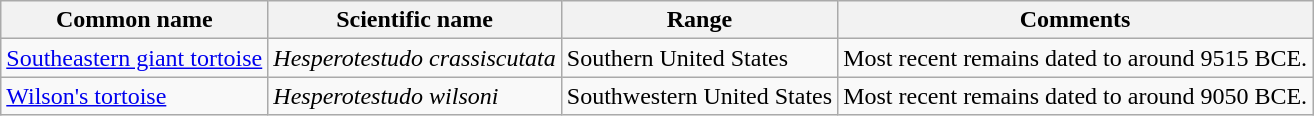<table class="wikitable sortable">
<tr>
<th>Common name</th>
<th>Scientific name</th>
<th>Range</th>
<th class="unsortable">Comments</th>
</tr>
<tr>
<td><a href='#'>Southeastern giant tortoise</a></td>
<td><em>Hesperotestudo crassiscutata</em></td>
<td>Southern United States</td>
<td>Most recent remains dated to around 9515 BCE.</td>
</tr>
<tr>
<td><a href='#'>Wilson's tortoise</a></td>
<td><em>Hesperotestudo wilsoni</em></td>
<td>Southwestern United States</td>
<td>Most recent remains dated to around 9050 BCE.</td>
</tr>
</table>
